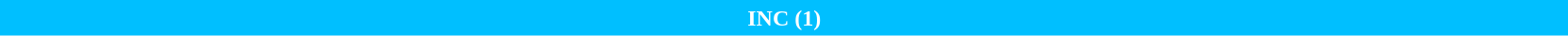<table style="width:88%; text-align:center;">
<tr style="color:white; height:25px;">
<td style="background:DeepSkyBlue; width:50%;"><strong>INC (1)</strong></td>
</tr>
<tr>
</tr>
</table>
